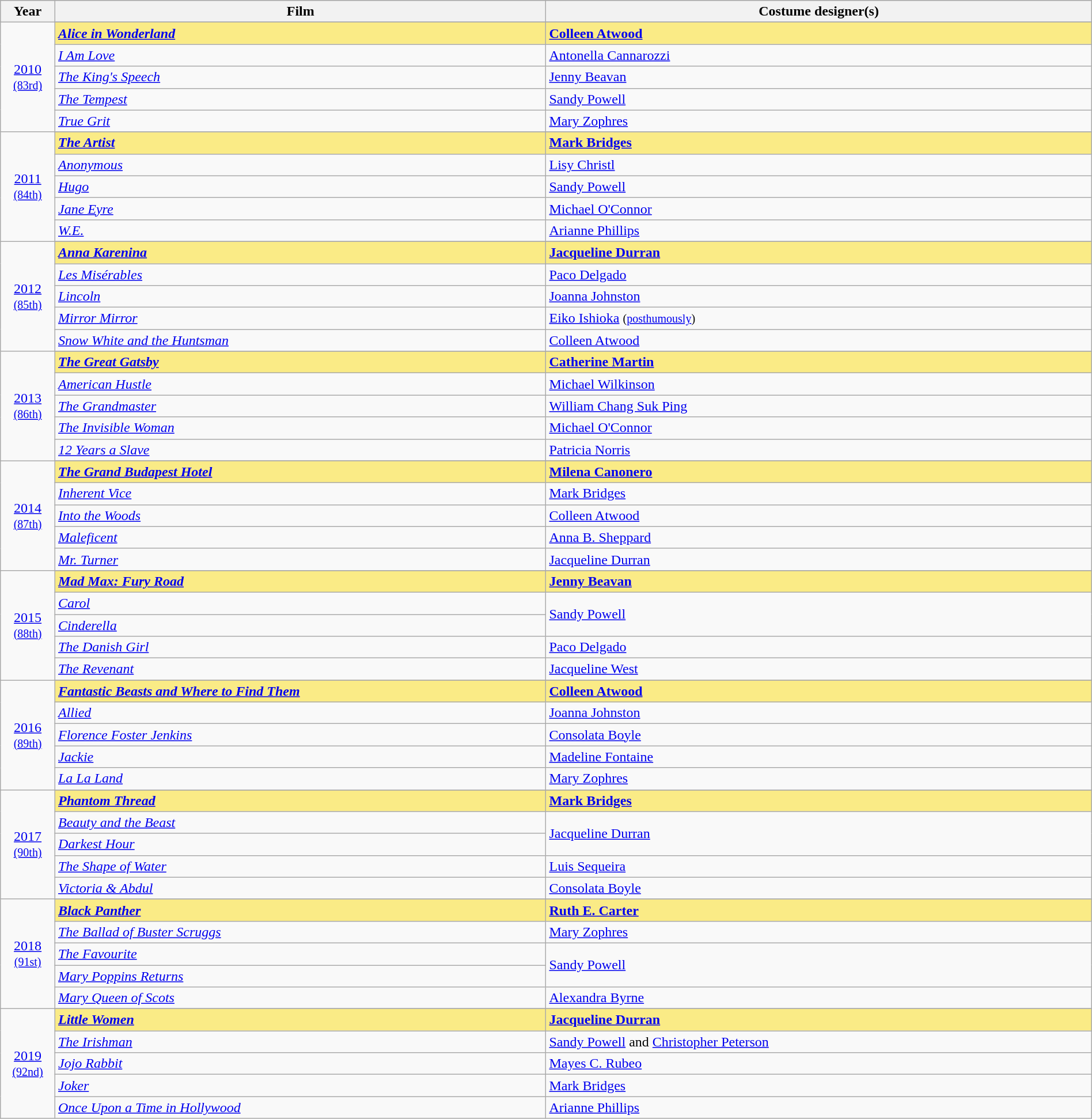<table class="wikitable" style="width:100%">
<tr bgcolor="#bebebe">
<th width="5%">Year</th>
<th width="45%">Film</th>
<th width="50%">Costume designer(s)</th>
</tr>
<tr>
<td rowspan="6" style="text-align:center"><a href='#'>2010</a> <br><small><a href='#'>(83rd)</a></small> <br></td>
</tr>
<tr style="background:#FAEB86">
<td><strong><em><a href='#'>Alice in Wonderland</a></em></strong></td>
<td><strong><a href='#'>Colleen Atwood</a></strong></td>
</tr>
<tr>
<td><em><a href='#'>I Am Love</a></em></td>
<td><a href='#'>Antonella Cannarozzi</a></td>
</tr>
<tr>
<td><em><a href='#'>The King's Speech</a></em></td>
<td><a href='#'>Jenny Beavan</a></td>
</tr>
<tr>
<td><em><a href='#'>The Tempest</a></em></td>
<td><a href='#'>Sandy Powell</a></td>
</tr>
<tr>
<td><em><a href='#'>True Grit</a></em></td>
<td><a href='#'>Mary Zophres</a></td>
</tr>
<tr>
<td rowspan="6" style="text-align:center"><a href='#'>2011</a> <br><small><a href='#'>(84th)</a></small> <br></td>
</tr>
<tr style="background:#FAEB86">
<td><strong><em><a href='#'>The Artist</a></em></strong></td>
<td><strong><a href='#'>Mark Bridges</a></strong></td>
</tr>
<tr>
<td><em><a href='#'>Anonymous</a></em></td>
<td><a href='#'>Lisy Christl</a></td>
</tr>
<tr>
<td><em><a href='#'>Hugo</a></em></td>
<td><a href='#'>Sandy Powell</a></td>
</tr>
<tr>
<td><em><a href='#'>Jane Eyre</a></em></td>
<td><a href='#'>Michael O'Connor</a></td>
</tr>
<tr>
<td><em><a href='#'>W.E.</a></em></td>
<td><a href='#'>Arianne Phillips</a></td>
</tr>
<tr>
<td rowspan="6" style="text-align:center"><a href='#'>2012</a><br><small><a href='#'>(85th)</a></small></td>
</tr>
<tr style="background:#FAEB86">
<td><strong><em><a href='#'>Anna Karenina</a></em></strong></td>
<td><strong><a href='#'>Jacqueline Durran</a></strong></td>
</tr>
<tr>
<td><em><a href='#'>Les Misérables</a></em></td>
<td><a href='#'>Paco Delgado</a></td>
</tr>
<tr>
<td><em><a href='#'>Lincoln</a></em></td>
<td><a href='#'>Joanna Johnston</a></td>
</tr>
<tr>
<td><em><a href='#'>Mirror Mirror</a></em></td>
<td><a href='#'>Eiko Ishioka</a> <small>(<a href='#'>posthumously</a>)</small></td>
</tr>
<tr>
<td><em><a href='#'>Snow White and the Huntsman</a></em></td>
<td><a href='#'>Colleen Atwood</a></td>
</tr>
<tr>
<td rowspan="6" style="text-align:center"><a href='#'>2013</a> <br><small><a href='#'>(86th)</a></small></td>
</tr>
<tr style="background:#FAEB86">
<td><strong><em><a href='#'>The Great Gatsby</a></em></strong></td>
<td><strong><a href='#'>Catherine Martin</a></strong></td>
</tr>
<tr>
<td><em><a href='#'>American Hustle</a></em></td>
<td><a href='#'>Michael Wilkinson</a></td>
</tr>
<tr>
<td><em><a href='#'>The Grandmaster</a></em></td>
<td><a href='#'>William Chang Suk Ping</a></td>
</tr>
<tr>
<td><em><a href='#'>The Invisible Woman</a></em></td>
<td><a href='#'>Michael O'Connor</a></td>
</tr>
<tr>
<td><em><a href='#'>12 Years a Slave</a></em></td>
<td><a href='#'>Patricia Norris</a></td>
</tr>
<tr>
<td rowspan="6" style="text-align:center"><a href='#'>2014</a> <br><small><a href='#'>(87th)</a></small> <br></td>
</tr>
<tr style="background:#FAEB86">
<td><strong><em><a href='#'>The Grand Budapest Hotel</a></em></strong></td>
<td><strong><a href='#'>Milena Canonero</a></strong></td>
</tr>
<tr>
<td><em><a href='#'>Inherent Vice</a></em></td>
<td><a href='#'>Mark Bridges</a></td>
</tr>
<tr>
<td><em><a href='#'>Into the Woods</a></em></td>
<td><a href='#'>Colleen Atwood</a></td>
</tr>
<tr>
<td><em><a href='#'>Maleficent</a></em></td>
<td><a href='#'>Anna B. Sheppard</a></td>
</tr>
<tr>
<td><em><a href='#'>Mr. Turner</a></em></td>
<td><a href='#'>Jacqueline Durran</a></td>
</tr>
<tr>
<td rowspan="6" style="text-align:center"><a href='#'>2015</a><br><small><a href='#'>(88th)</a></small></td>
</tr>
<tr style="background:#FAEB86">
<td><strong><em><a href='#'>Mad Max: Fury Road</a></em></strong></td>
<td><strong><a href='#'>Jenny Beavan</a></strong></td>
</tr>
<tr>
<td><em><a href='#'>Carol</a></em></td>
<td rowspan="2"><a href='#'>Sandy Powell</a></td>
</tr>
<tr>
<td><em><a href='#'>Cinderella</a></em></td>
</tr>
<tr>
<td><em><a href='#'>The Danish Girl</a></em></td>
<td><a href='#'>Paco Delgado</a></td>
</tr>
<tr>
<td><em><a href='#'>The Revenant</a></em></td>
<td><a href='#'>Jacqueline West</a></td>
</tr>
<tr>
<td rowspan="6" style="text-align:center"><a href='#'>2016</a><br><small><a href='#'>(89th)</a></small> <br></td>
</tr>
<tr style="background:#FAEB86">
<td><strong><em><a href='#'>Fantastic Beasts and Where to Find Them</a></em></strong></td>
<td><strong><a href='#'>Colleen Atwood</a></strong></td>
</tr>
<tr>
<td><em><a href='#'>Allied</a></em></td>
<td><a href='#'>Joanna Johnston</a></td>
</tr>
<tr>
<td><em><a href='#'>Florence Foster Jenkins</a></em></td>
<td><a href='#'>Consolata Boyle</a></td>
</tr>
<tr>
<td><em><a href='#'>Jackie</a></em></td>
<td><a href='#'>Madeline Fontaine</a></td>
</tr>
<tr>
<td><em><a href='#'>La La Land</a></em></td>
<td><a href='#'>Mary Zophres</a></td>
</tr>
<tr>
<td rowspan="6" style="text-align:center"><a href='#'>2017</a><br><small><a href='#'>(90th)</a></small> <br></td>
</tr>
<tr style="background:#FAEB86">
<td><strong><em><a href='#'>Phantom Thread</a></em></strong></td>
<td><strong><a href='#'>Mark Bridges</a></strong></td>
</tr>
<tr>
<td><em><a href='#'>Beauty and the Beast</a></em></td>
<td rowspan="2"><a href='#'>Jacqueline Durran</a></td>
</tr>
<tr>
<td><em><a href='#'>Darkest Hour</a></em></td>
</tr>
<tr>
<td><em><a href='#'>The Shape of Water</a></em></td>
<td><a href='#'>Luis Sequeira</a></td>
</tr>
<tr>
<td><em><a href='#'>Victoria & Abdul</a></em></td>
<td><a href='#'>Consolata Boyle</a></td>
</tr>
<tr>
<td rowspan="6" style="text-align:center"><a href='#'>2018</a><br><small><a href='#'>(91st)</a></small><br></td>
</tr>
<tr style="background:#FAEB86">
<td><strong><em><a href='#'>Black Panther</a></em></strong></td>
<td><strong><a href='#'>Ruth E. Carter</a></strong></td>
</tr>
<tr>
<td><em><a href='#'>The Ballad of Buster Scruggs</a></em></td>
<td><a href='#'>Mary Zophres</a></td>
</tr>
<tr>
<td><em><a href='#'>The Favourite</a></em></td>
<td rowspan="2"><a href='#'>Sandy Powell</a></td>
</tr>
<tr>
<td><em><a href='#'>Mary Poppins Returns</a></em></td>
</tr>
<tr>
<td><em><a href='#'>Mary Queen of Scots</a></em></td>
<td><a href='#'>Alexandra Byrne</a></td>
</tr>
<tr>
<td rowspan="6" style="text-align:center"><a href='#'>2019</a><br><small><a href='#'>(92nd)</a></small><br></td>
</tr>
<tr style="background:#FAEB86">
<td><strong><em><a href='#'>Little Women</a></em></strong></td>
<td><strong><a href='#'>Jacqueline Durran</a></strong></td>
</tr>
<tr>
<td><em><a href='#'>The Irishman</a></em></td>
<td><a href='#'>Sandy Powell</a> and <a href='#'>Christopher Peterson</a></td>
</tr>
<tr>
<td><em><a href='#'>Jojo Rabbit</a></em></td>
<td><a href='#'>Mayes C. Rubeo</a></td>
</tr>
<tr>
<td><em><a href='#'>Joker</a></em></td>
<td><a href='#'>Mark Bridges</a></td>
</tr>
<tr>
<td><em><a href='#'>Once Upon a Time in Hollywood</a></em></td>
<td><a href='#'>Arianne Phillips</a></td>
</tr>
</table>
